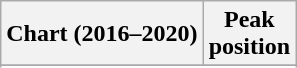<table class="wikitable sortable plainrowheaders" style="text-align:center">
<tr>
<th scope="col">Chart (2016–2020)</th>
<th scope="col">Peak<br>position</th>
</tr>
<tr>
</tr>
<tr>
</tr>
<tr>
</tr>
<tr>
</tr>
<tr>
</tr>
<tr>
</tr>
<tr>
</tr>
<tr>
</tr>
</table>
